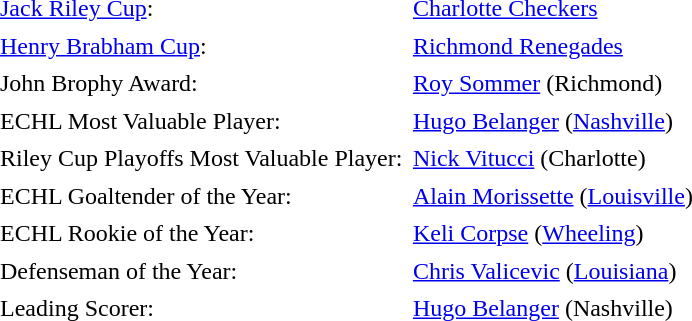<table cellpadding="3" cellspacing="1">
<tr>
<td><a href='#'>Jack Riley Cup</a>:</td>
<td><a href='#'>Charlotte Checkers</a></td>
</tr>
<tr>
<td><a href='#'>Henry Brabham Cup</a>:</td>
<td><a href='#'>Richmond Renegades</a></td>
</tr>
<tr>
<td>John Brophy Award:</td>
<td><a href='#'>Roy Sommer</a> (Richmond)</td>
</tr>
<tr>
<td>ECHL Most Valuable Player:</td>
<td><a href='#'>Hugo Belanger</a> (<a href='#'>Nashville</a>)</td>
</tr>
<tr>
<td>Riley Cup Playoffs Most Valuable Player:</td>
<td><a href='#'>Nick Vitucci</a> (Charlotte)</td>
</tr>
<tr>
<td>ECHL Goaltender of the Year:</td>
<td><a href='#'>Alain Morissette</a> (<a href='#'>Louisville</a>)</td>
</tr>
<tr>
<td>ECHL Rookie of the Year:</td>
<td><a href='#'>Keli Corpse</a> (<a href='#'>Wheeling</a>)</td>
</tr>
<tr>
<td>Defenseman of the Year:</td>
<td><a href='#'>Chris Valicevic</a> (<a href='#'>Louisiana</a>)</td>
</tr>
<tr>
<td>Leading Scorer:</td>
<td><a href='#'>Hugo Belanger</a> (Nashville)</td>
</tr>
<tr>
</tr>
</table>
